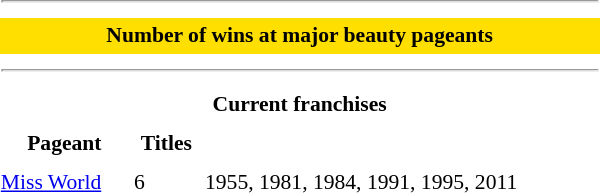<table class="toccolours" style="width: 20em; float:right; margin-left:1em; font-size:90%; line-height:1.5em; width:32%;">
<tr>
<td colspan="3"><hr></td>
</tr>
<tr>
<th colspan="3" style="text-align:center; background:#FFDF00;">Number of wins at major beauty pageants</th>
</tr>
<tr>
<td colspan="3"><hr></td>
</tr>
<tr>
<th colspan="3" style="text-align:center;">Current franchises</th>
</tr>
<tr>
<th scope="col">Pageant</th>
<th>Titles</th>
<th></th>
</tr>
<tr>
<td><a href='#'>Miss World</a></td>
<td>6</td>
<td>1955, 1981, 1984, 1991, 1995, 2011</td>
</tr>
<tr>
</tr>
</table>
